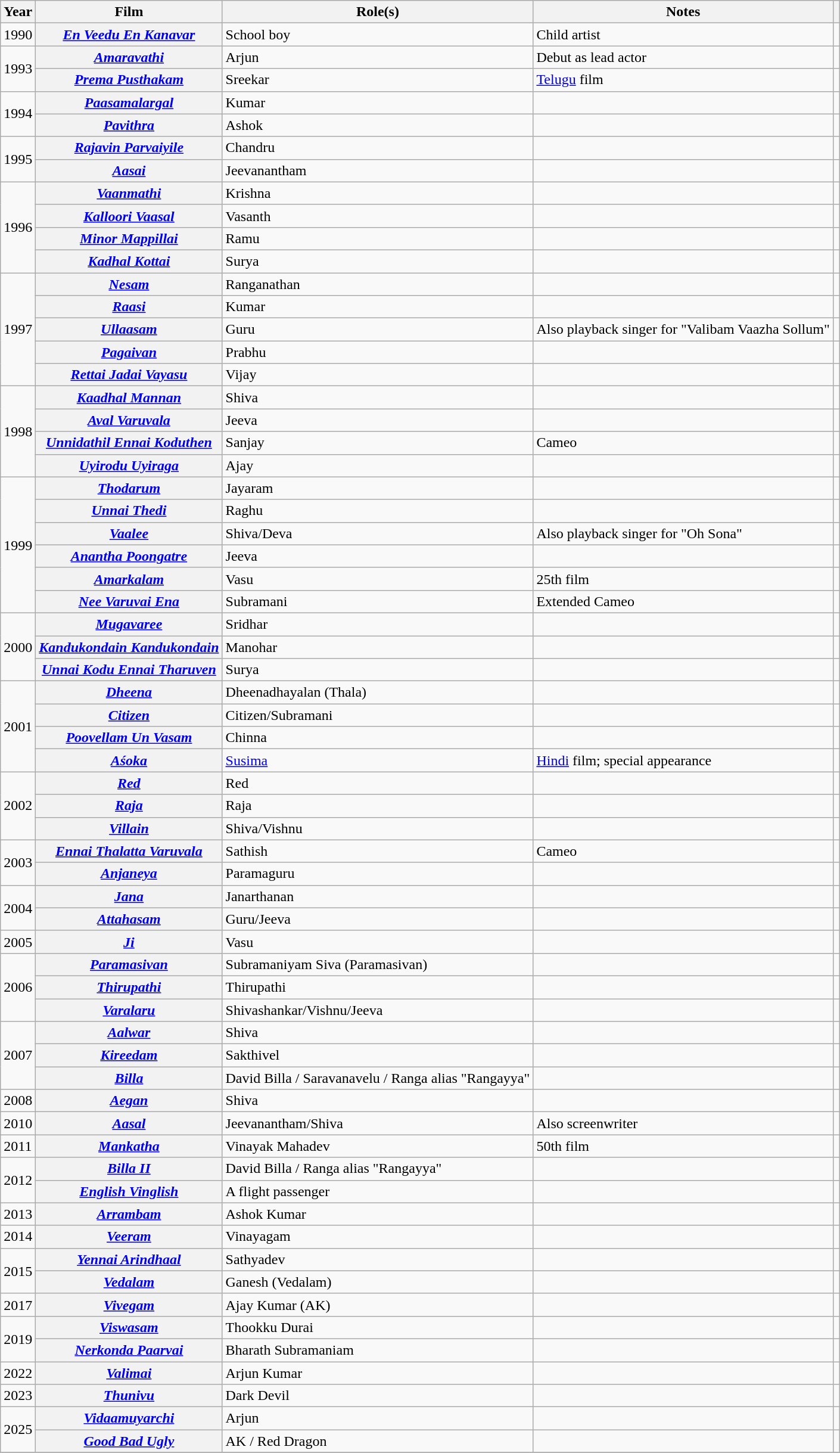<table class="wikitable sortable plainrowheaders" id="filmography">
<tr>
<th scope="col">Year</th>
<th scope="col">Film</th>
<th scope="col">Role(s)</th>
<th scope="col" class="unsortable">Notes</th>
<th scope="col" class="unsortable"></th>
</tr>
<tr>
<td>1990</td>
<th scope="row"><em><a href='#'>En Veedu En Kanavar</a></em></th>
<td>School boy</td>
<td>Child artist</td>
<td style="text-align: center;"></td>
</tr>
<tr>
<td rowspan="2">1993</td>
<th scope="row"><em><a href='#'>Amaravathi</a></em></th>
<td>Arjun</td>
<td>Debut as lead actor</td>
<td style="text-align: center;"></td>
</tr>
<tr>
<th scope="row"><em><a href='#'>Prema Pusthakam</a></em></th>
<td>Sreekar</td>
<td><a href='#'>Telugu</a> film</td>
<td style="text-align: center;"></td>
</tr>
<tr>
<td rowspan="2">1994</td>
<th scope="row"><em><a href='#'>Paasamalargal</a></em></th>
<td>Kumar</td>
<td></td>
<td style="text-align: center;"></td>
</tr>
<tr>
<th scope="row"><em><a href='#'>Pavithra</a></em></th>
<td>Ashok</td>
<td></td>
<td style="text-align: center;"></td>
</tr>
<tr>
<td rowspan="2">1995</td>
<th scope="row"><em><a href='#'>Rajavin Parvaiyile</a></em></th>
<td>Chandru</td>
<td></td>
<td style="text-align: center;"></td>
</tr>
<tr>
<th scope="row"><em><a href='#'>Aasai</a></em></th>
<td>Jeevanantham</td>
<td></td>
<td style="text-align: center;"></td>
</tr>
<tr>
<td rowspan="4">1996</td>
<th scope="row"><em><a href='#'>Vaanmathi</a></em></th>
<td>Krishna</td>
<td></td>
<td style="text-align: center;"></td>
</tr>
<tr>
<th scope="row"><em><a href='#'>Kalloori Vaasal</a></em></th>
<td>Vasanth</td>
<td></td>
<td style="text-align: center;"></td>
</tr>
<tr>
<th scope="row"><em><a href='#'>Minor Mappillai</a></em></th>
<td>Ramu</td>
<td></td>
<td style="text-align: center;"></td>
</tr>
<tr>
<th scope="row"><em><a href='#'>Kadhal Kottai</a></em></th>
<td>Surya</td>
<td></td>
<td style="text-align: center;"></td>
</tr>
<tr>
<td rowspan="5">1997</td>
<th scope="row"><em><a href='#'>Nesam</a></em></th>
<td>Ranganathan</td>
<td></td>
<td style="text-align: center;"></td>
</tr>
<tr>
<th scope="row"><em><a href='#'>Raasi</a></em></th>
<td>Kumar</td>
<td></td>
<td style="text-align: center;"></td>
</tr>
<tr>
<th scope="row"><em><a href='#'>Ullaasam</a></em></th>
<td>Guru</td>
<td>Also playback singer for "Valibam Vaazha Sollum"</td>
<td style="text-align: center;"></td>
</tr>
<tr>
<th scope="row"><em><a href='#'>Pagaivan</a></em></th>
<td>Prabhu</td>
<td></td>
<td style="text-align: center;"></td>
</tr>
<tr>
<th scope="row"><em><a href='#'>Rettai Jadai Vayasu</a></em></th>
<td>Vijay</td>
<td></td>
<td style="text-align: center;"></td>
</tr>
<tr>
<td rowspan="4">1998</td>
<th scope="row"><em><a href='#'>Kaadhal Mannan</a></em></th>
<td>Shiva</td>
<td></td>
<td style="text-align: center;"></td>
</tr>
<tr>
<th scope="row"><em><a href='#'>Aval Varuvala</a></em></th>
<td>Jeeva</td>
<td></td>
<td style="text-align: center;"></td>
</tr>
<tr>
<th scope="row"><em><a href='#'>Unnidathil Ennai Koduthen</a></em></th>
<td>Sanjay</td>
<td>Cameo</td>
<td style="text-align: center;"></td>
</tr>
<tr>
<th scope="row"><em><a href='#'>Uyirodu Uyiraga</a></em></th>
<td>Ajay</td>
<td></td>
<td style="text-align: center;"></td>
</tr>
<tr>
<td rowspan="6">1999</td>
<th scope="row"><em><a href='#'>Thodarum</a></em></th>
<td>Jayaram</td>
<td></td>
<td style="text-align: center;"></td>
</tr>
<tr>
<th scope="row"><em><a href='#'>Unnai Thedi</a></em></th>
<td>Raghu</td>
<td></td>
<td style="text-align: center;"></td>
</tr>
<tr>
<th scope="row"><a href='#'><em>Vaalee</em></a></th>
<td>Shiva/Deva</td>
<td>Also playback singer for "Oh Sona" </td>
<td style="text-align: center;"></td>
</tr>
<tr>
<th scope="row"><em><a href='#'>Anantha Poongatre</a></em></th>
<td>Jeeva</td>
<td></td>
<td style="text-align: center;"></td>
</tr>
<tr>
<th scope="row"><em><a href='#'>Amarkalam</a></em></th>
<td>Vasu</td>
<td>25th film</td>
<td style="text-align: center;"></td>
</tr>
<tr>
<th scope="row"><em><a href='#'>Nee Varuvai Ena</a></em></th>
<td>Subramani</td>
<td>Extended Cameo</td>
<td style="text-align: center;"></td>
</tr>
<tr>
<td rowspan="3">2000</td>
<th scope="row"><em><a href='#'>Mugavaree</a></em></th>
<td>Sridhar</td>
<td></td>
<td style="text-align: center;"></td>
</tr>
<tr>
<th scope="row"><em><a href='#'>Kandukondain Kandukondain</a></em></th>
<td>Manohar</td>
<td></td>
<td style="text-align: center;"></td>
</tr>
<tr>
<th scope="row"><em><a href='#'>Unnai Kodu Ennai Tharuven</a></em></th>
<td>Surya</td>
<td></td>
<td style="text-align: center;"></td>
</tr>
<tr>
<td rowspan="4">2001</td>
<th scope="row"><em><a href='#'>Dheena</a></em></th>
<td>Dheenadhayalan (Thala)</td>
<td></td>
<td style="text-align: center;"></td>
</tr>
<tr>
<th scope="row"><em><a href='#'>Citizen</a></em></th>
<td>Citizen/Subramani</td>
<td></td>
<td style="text-align: center;"></td>
</tr>
<tr>
<th scope="row"><em><a href='#'>Poovellam Un Vasam</a></em></th>
<td>Chinna</td>
<td></td>
<td style="text-align: center;"></td>
</tr>
<tr>
<th scope="row"><em><a href='#'>Aśoka</a></em></th>
<td><a href='#'>Susima</a></td>
<td><a href='#'>Hindi</a> film; special appearance</td>
<td style="text-align: center;"></td>
</tr>
<tr>
<td rowspan="3">2002</td>
<th scope="row"><em><a href='#'>Red</a></em></th>
<td>Red</td>
<td></td>
<td style="text-align: center;"></td>
</tr>
<tr>
<th scope="row"><em><a href='#'>Raja</a></em></th>
<td>Raja</td>
<td></td>
<td style="text-align: center;"></td>
</tr>
<tr>
<th scope="row"><em><a href='#'>Villain</a></em></th>
<td>Shiva/Vishnu</td>
<td></td>
<td style="text-align: center;"></td>
</tr>
<tr>
<td rowspan="2">2003</td>
<th scope="row"><em><a href='#'>Ennai Thalatta Varuvala</a></em></th>
<td>Sathish</td>
<td>Cameo</td>
<td style="text-align: center;"></td>
</tr>
<tr>
<th scope="row"><em><a href='#'>Anjaneya</a></em></th>
<td>Paramaguru</td>
<td></td>
<td style="text-align: center;"></td>
</tr>
<tr>
<td rowspan="2">2004</td>
<th scope="row"><em><a href='#'>Jana</a></em></th>
<td>Janarthanan</td>
<td></td>
<td style="text-align: center;"></td>
</tr>
<tr>
<th scope="row"><em><a href='#'>Attahasam</a></em></th>
<td>Guru/Jeeva</td>
<td></td>
<td style="text-align: center;"></td>
</tr>
<tr>
<td>2005</td>
<th scope="row"><em><a href='#'>Ji</a></em></th>
<td>Vasu</td>
<td></td>
<td style="text-align: center;"></td>
</tr>
<tr>
<td rowspan="3">2006</td>
<th scope="row"><em><a href='#'>Paramasivan</a></em></th>
<td>Subramaniyam Siva (Paramasivan)</td>
<td></td>
<td style="text-align: center;"></td>
</tr>
<tr>
<th scope="row"><em><a href='#'>Thirupathi</a></em></th>
<td>Thirupathi</td>
<td></td>
<td style="text-align: center;"></td>
</tr>
<tr>
<th scope="row"><em><a href='#'>Varalaru</a></em></th>
<td>Shivashankar/Vishnu/Jeeva</td>
<td></td>
<td style="text-align: center;"></td>
</tr>
<tr>
<td rowspan="3">2007</td>
<th scope="row"><em><a href='#'>Aalwar</a></em></th>
<td>Shiva</td>
<td></td>
<td style="text-align: center;"></td>
</tr>
<tr>
<th scope="row"><em><a href='#'>Kireedam</a></em></th>
<td>Sakthivel</td>
<td></td>
<td style="text-align: center;"></td>
</tr>
<tr>
<th scope="row"><em><a href='#'>Billa</a></em></th>
<td>David Billa / Saravanavelu / Ranga alias "Rangayya"</td>
<td></td>
<td style="text-align: center;"></td>
</tr>
<tr>
<td>2008</td>
<th scope="row"><em><a href='#'>Aegan</a></em></th>
<td>Shiva</td>
<td></td>
<td style="text-align: center;"></td>
</tr>
<tr>
<td>2010</td>
<th scope="row"><em><a href='#'>Aasal</a></em></th>
<td>Jeevanantham/Shiva</td>
<td>Also screenwriter</td>
<td style="text-align: center;"></td>
</tr>
<tr>
<td>2011</td>
<th scope="row"><em><a href='#'>Mankatha</a></em></th>
<td>Vinayak Mahadev</td>
<td>50th film</td>
<td style="text-align: center;"></td>
</tr>
<tr>
<td rowspan="2">2012</td>
<th scope="row"><em><a href='#'>Billa II</a></em></th>
<td>David Billa / Ranga alias "Rangayya"</td>
<td></td>
<td style="text-align: center;"></td>
</tr>
<tr>
<th scope="row"><em><a href='#'>English Vinglish</a></em></th>
<td>A flight passenger</td>
<td></td>
<td style="text-align: center;"></td>
</tr>
<tr>
<td>2013</td>
<th scope="row"><em><a href='#'>Arrambam</a></em></th>
<td>Ashok Kumar</td>
<td></td>
<td style="text-align: center;"></td>
</tr>
<tr>
<td>2014</td>
<th scope="row"><em><a href='#'>Veeram</a></em></th>
<td>Vinayagam</td>
<td></td>
<td style="text-align: center;"></td>
</tr>
<tr>
<td rowspan="2">2015</td>
<th scope="row"><em><a href='#'>Yennai Arindhaal</a></em></th>
<td>Sathyadev</td>
<td></td>
<td style="text-align: center;"></td>
</tr>
<tr>
<th scope="row"><em><a href='#'>Vedalam</a></em></th>
<td>Ganesh (Vedalam)</td>
<td></td>
<td style="text-align: center;"></td>
</tr>
<tr>
<td>2017</td>
<th scope="row"><em><a href='#'>Vivegam</a></em></th>
<td>Ajay Kumar (AK)</td>
<td></td>
<td style="text-align: center;"></td>
</tr>
<tr>
<td rowspan="2">2019</td>
<th scope="row"><em><a href='#'>Viswasam</a></em></th>
<td>Thookku Durai</td>
<td></td>
<td style="text-align: center;"></td>
</tr>
<tr>
<th scope="row"><em><a href='#'>Nerkonda Paarvai</a></em></th>
<td>Bharath Subramaniam</td>
<td></td>
<td style="text-align: center;"></td>
</tr>
<tr>
<td>2022</td>
<th scope="row"><em><a href='#'>Valimai</a></em></th>
<td>Arjun Kumar</td>
<td></td>
<td style="text-align: center;"></td>
</tr>
<tr>
<td>2023</td>
<th scope="row"><em><a href='#'>Thunivu</a></em></th>
<td>Dark Devil</td>
<td></td>
<td style="text-align: center;"></td>
</tr>
<tr>
<td rowspan="2">2025</td>
<th scope="row"><em><a href='#'>Vidaamuyarchi</a></em></th>
<td>Arjun</td>
<td></td>
<td style="text-align: center;"></td>
</tr>
<tr>
<th scope="row"><em><a href='#'>Good Bad Ugly</a></em></th>
<td>AK / Red Dragon</td>
<td></td>
<td style="text-align: center;"></td>
</tr>
<tr>
</tr>
</table>
